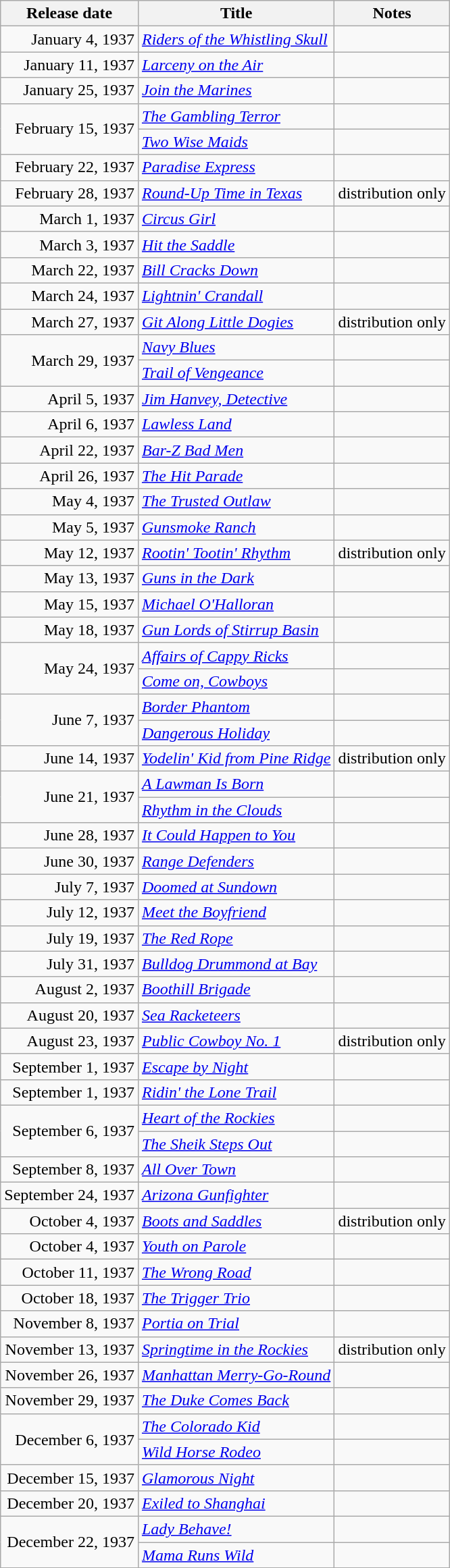<table class="wikitable sortable">
<tr>
<th>Release date</th>
<th>Title</th>
<th>Notes</th>
</tr>
<tr>
<td align="right">January 4, 1937</td>
<td><em><a href='#'>Riders of the Whistling Skull</a></em></td>
<td></td>
</tr>
<tr>
<td align="right">January 11, 1937</td>
<td><em><a href='#'>Larceny on the Air</a></em></td>
<td></td>
</tr>
<tr>
<td align="right">January 25, 1937</td>
<td><em><a href='#'>Join the Marines</a></em></td>
<td></td>
</tr>
<tr>
<td align="right" rowspan="2">February 15, 1937</td>
<td><em><a href='#'>The Gambling Terror</a></em></td>
<td></td>
</tr>
<tr>
<td><em><a href='#'>Two Wise Maids</a></em></td>
<td></td>
</tr>
<tr>
<td align="right">February 22, 1937</td>
<td><em><a href='#'>Paradise Express</a></em></td>
<td></td>
</tr>
<tr>
<td align="right">February 28, 1937</td>
<td><em><a href='#'>Round-Up Time in Texas</a></em></td>
<td>distribution only</td>
</tr>
<tr>
<td align="right">March 1, 1937</td>
<td><em><a href='#'>Circus Girl</a></em></td>
<td></td>
</tr>
<tr>
<td align="right">March 3, 1937</td>
<td><em><a href='#'>Hit the Saddle</a></em></td>
<td></td>
</tr>
<tr>
<td align="right">March 22, 1937</td>
<td><em><a href='#'>Bill Cracks Down</a></em></td>
<td></td>
</tr>
<tr>
<td align="right">March 24, 1937</td>
<td><em><a href='#'>Lightnin' Crandall</a></em></td>
<td></td>
</tr>
<tr>
<td align="right">March 27, 1937</td>
<td><em><a href='#'>Git Along Little Dogies</a></em></td>
<td>distribution only</td>
</tr>
<tr>
<td align="right" rowspan="2">March 29, 1937</td>
<td><em><a href='#'>Navy Blues</a></em></td>
<td></td>
</tr>
<tr>
<td><em><a href='#'>Trail of Vengeance</a></em></td>
<td></td>
</tr>
<tr>
<td align="right">April 5, 1937</td>
<td><em><a href='#'>Jim Hanvey, Detective</a></em></td>
<td></td>
</tr>
<tr>
<td align="right">April 6, 1937</td>
<td><em><a href='#'>Lawless Land</a></em></td>
<td></td>
</tr>
<tr>
<td align="right">April 22, 1937</td>
<td><em><a href='#'>Bar-Z Bad Men</a></em></td>
<td></td>
</tr>
<tr>
<td align="right">April 26, 1937</td>
<td><em><a href='#'>The Hit Parade</a></em></td>
<td></td>
</tr>
<tr>
<td align="right">May 4, 1937</td>
<td><em><a href='#'>The Trusted Outlaw</a></em></td>
<td></td>
</tr>
<tr>
<td align="right">May 5, 1937</td>
<td><em><a href='#'>Gunsmoke Ranch</a></em></td>
<td></td>
</tr>
<tr>
<td align="right">May 12, 1937</td>
<td><em><a href='#'>Rootin' Tootin' Rhythm</a></em></td>
<td>distribution only</td>
</tr>
<tr>
<td align="right">May 13, 1937</td>
<td><em><a href='#'>Guns in the Dark</a></em></td>
<td></td>
</tr>
<tr>
<td align="right">May 15, 1937</td>
<td><em><a href='#'>Michael O'Halloran</a></em></td>
<td></td>
</tr>
<tr>
<td align="right">May 18, 1937</td>
<td><em><a href='#'>Gun Lords of Stirrup Basin</a></em></td>
<td></td>
</tr>
<tr>
<td align="right" rowspan="2">May 24, 1937</td>
<td><em><a href='#'>Affairs of Cappy Ricks</a></em></td>
<td></td>
</tr>
<tr>
<td><em><a href='#'>Come on, Cowboys</a></em></td>
<td></td>
</tr>
<tr>
<td align="right" rowspan="2">June 7, 1937</td>
<td><em><a href='#'>Border Phantom</a></em></td>
<td></td>
</tr>
<tr>
<td><em><a href='#'>Dangerous Holiday</a></em></td>
<td></td>
</tr>
<tr>
<td align="right">June 14, 1937</td>
<td><em><a href='#'>Yodelin' Kid from Pine Ridge</a></em></td>
<td>distribution only</td>
</tr>
<tr>
<td align="right" rowspan="2">June 21, 1937</td>
<td><em><a href='#'>A Lawman Is Born</a></em></td>
<td></td>
</tr>
<tr>
<td><em><a href='#'>Rhythm in the Clouds</a></em></td>
<td></td>
</tr>
<tr>
<td align="right">June 28, 1937</td>
<td><em><a href='#'>It Could Happen to You</a></em></td>
<td></td>
</tr>
<tr>
<td align="right">June 30, 1937</td>
<td><em><a href='#'>Range Defenders</a></em></td>
<td></td>
</tr>
<tr>
<td align="right">July 7, 1937</td>
<td><em><a href='#'>Doomed at Sundown</a></em></td>
<td></td>
</tr>
<tr>
<td align="right">July 12, 1937</td>
<td><em><a href='#'>Meet the Boyfriend</a></em></td>
<td></td>
</tr>
<tr>
<td align="right">July 19, 1937</td>
<td><em><a href='#'>The Red Rope</a></em></td>
<td></td>
</tr>
<tr>
<td align="right">July 31, 1937</td>
<td><em><a href='#'>Bulldog Drummond at Bay</a></em></td>
<td></td>
</tr>
<tr>
<td align="right">August 2, 1937</td>
<td><em><a href='#'>Boothill Brigade</a></em></td>
<td></td>
</tr>
<tr>
<td align="right">August 20, 1937</td>
<td><em><a href='#'>Sea Racketeers</a></em></td>
<td></td>
</tr>
<tr>
<td align="right">August 23, 1937</td>
<td><em><a href='#'>Public Cowboy No. 1</a></em></td>
<td>distribution only</td>
</tr>
<tr>
<td align="right">September 1, 1937</td>
<td><em><a href='#'>Escape by Night</a></em></td>
<td></td>
</tr>
<tr>
<td align="right">September 1, 1937</td>
<td><em><a href='#'>Ridin' the Lone Trail</a></em></td>
<td></td>
</tr>
<tr>
<td align="right" rowspan="2">September 6, 1937</td>
<td><em><a href='#'>Heart of the Rockies</a></em></td>
<td></td>
</tr>
<tr>
<td><em><a href='#'>The Sheik Steps Out</a></em></td>
<td></td>
</tr>
<tr>
<td align="right">September 8, 1937</td>
<td><em><a href='#'>All Over Town</a></em></td>
<td></td>
</tr>
<tr>
<td align="right">September 24, 1937</td>
<td><em><a href='#'>Arizona Gunfighter</a></em></td>
<td></td>
</tr>
<tr>
<td align="right">October 4, 1937</td>
<td><em><a href='#'>Boots and Saddles</a></em></td>
<td>distribution only</td>
</tr>
<tr>
<td align="right">October 4, 1937</td>
<td><em><a href='#'>Youth on Parole</a></em></td>
<td></td>
</tr>
<tr>
<td align="right">October 11, 1937</td>
<td><em><a href='#'>The Wrong Road</a></em></td>
<td></td>
</tr>
<tr>
<td align="right">October 18, 1937</td>
<td><em><a href='#'>The Trigger Trio</a></em></td>
<td></td>
</tr>
<tr>
<td align="right">November 8, 1937</td>
<td><em><a href='#'>Portia on Trial</a></em></td>
<td></td>
</tr>
<tr>
<td align="right">November 13, 1937</td>
<td><em><a href='#'>Springtime in the Rockies</a></em></td>
<td>distribution only</td>
</tr>
<tr>
<td align="right">November 26, 1937</td>
<td><em><a href='#'>Manhattan Merry-Go-Round</a></em></td>
<td></td>
</tr>
<tr>
<td align="right">November 29, 1937</td>
<td><em><a href='#'>The Duke Comes Back</a></em></td>
<td></td>
</tr>
<tr>
<td align="right" rowspan="2">December 6, 1937</td>
<td><em><a href='#'>The Colorado Kid</a></em></td>
<td></td>
</tr>
<tr>
<td><em><a href='#'>Wild Horse Rodeo</a></em></td>
<td></td>
</tr>
<tr>
<td align="right">December 15, 1937</td>
<td><em><a href='#'>Glamorous Night</a></em></td>
<td></td>
</tr>
<tr>
<td align="right">December 20, 1937</td>
<td><em><a href='#'>Exiled to Shanghai</a></em></td>
<td></td>
</tr>
<tr>
<td align="right" rowspan="2">December 22, 1937</td>
<td><em><a href='#'>Lady Behave!</a></em></td>
<td></td>
</tr>
<tr>
<td><em><a href='#'>Mama Runs Wild</a></em></td>
<td></td>
</tr>
<tr>
</tr>
</table>
